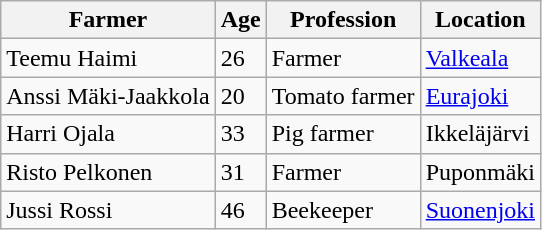<table class="wikitable">
<tr>
<th>Farmer</th>
<th>Age</th>
<th>Profession</th>
<th>Location</th>
</tr>
<tr>
<td>Teemu Haimi</td>
<td>26</td>
<td>Farmer</td>
<td><a href='#'>Valkeala</a></td>
</tr>
<tr>
<td>Anssi Mäki-Jaakkola</td>
<td>20</td>
<td>Tomato farmer</td>
<td><a href='#'>Eurajoki</a></td>
</tr>
<tr>
<td>Harri Ojala</td>
<td>33</td>
<td>Pig farmer</td>
<td>Ikkeläjärvi</td>
</tr>
<tr>
<td>Risto Pelkonen</td>
<td>31</td>
<td>Farmer</td>
<td>Puponmäki</td>
</tr>
<tr>
<td>Jussi Rossi</td>
<td>46</td>
<td>Beekeeper</td>
<td><a href='#'>Suonenjoki</a></td>
</tr>
</table>
